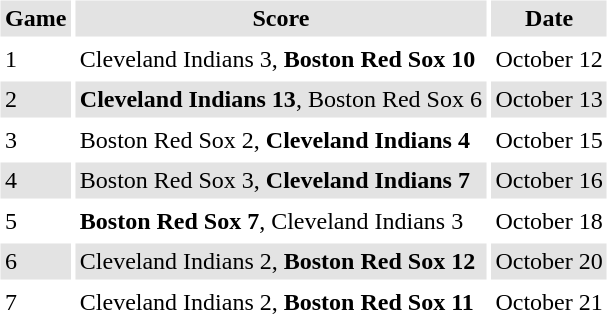<table border="0" cellspacing="3" cellpadding="3">
<tr style="background: #e3e3e3;">
<th>Game</th>
<th>Score</th>
<th>Date</th>
</tr>
<tr>
<td>1</td>
<td>Cleveland Indians 3, <strong>Boston Red Sox 10</strong></td>
<td>October 12</td>
</tr>
<tr style="background: #e3e3e3;">
<td>2</td>
<td><strong>Cleveland Indians 13</strong>, Boston Red Sox 6</td>
<td>October 13</td>
</tr>
<tr>
<td>3</td>
<td>Boston Red Sox 2, <strong>Cleveland Indians 4</strong></td>
<td>October 15</td>
</tr>
<tr style="background: #e3e3e3;">
<td>4</td>
<td>Boston Red Sox 3, <strong>Cleveland Indians 7</strong></td>
<td>October 16</td>
</tr>
<tr>
<td>5</td>
<td><strong>Boston Red Sox 7</strong>, Cleveland Indians 3</td>
<td>October 18</td>
</tr>
<tr style="background: #e3e3e3;">
<td>6</td>
<td>Cleveland Indians 2, <strong>Boston Red Sox 12</strong></td>
<td>October 20</td>
</tr>
<tr>
<td>7</td>
<td>Cleveland Indians 2, <strong>Boston Red Sox 11</strong></td>
<td>October 21</td>
</tr>
</table>
